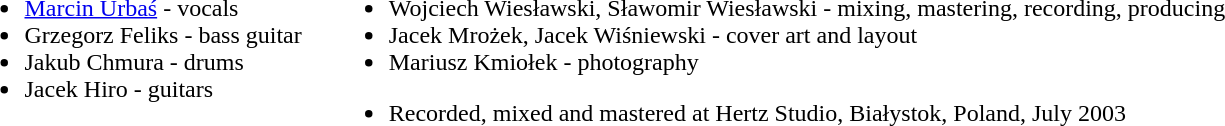<table>
<tr>
<td valign="top"><br><ul><li><a href='#'>Marcin Urbaś</a> - vocals</li><li>Grzegorz Feliks - bass guitar</li><li>Jakub Chmura - drums</li><li>Jacek Hiro - guitars</li></ul></td>
<td width="10"></td>
<td valign="top"><br><ul><li>Wojciech Wiesławski, Sławomir Wiesławski - mixing, mastering, recording, producing</li><li>Jacek Mrożek, Jacek Wiśniewski - cover art and layout</li><li>Mariusz Kmiołek - photography</li></ul><ul><li>Recorded, mixed and mastered at Hertz Studio, Białystok, Poland, July 2003</li></ul></td>
</tr>
</table>
